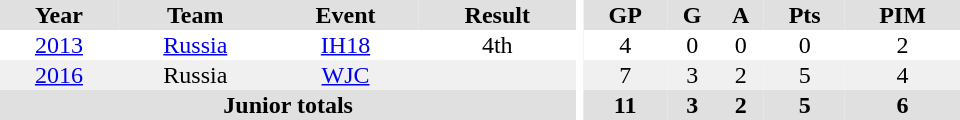<table border="0" cellpadding="1" cellspacing="0" ID="Table3" style="text-align:center; width:40em">
<tr ALIGN="center" bgcolor="#e0e0e0">
<th>Year</th>
<th>Team</th>
<th>Event</th>
<th>Result</th>
<th rowspan="99" bgcolor="#ffffff"></th>
<th>GP</th>
<th>G</th>
<th>A</th>
<th>Pts</th>
<th>PIM</th>
</tr>
<tr>
<td><a href='#'>2013</a></td>
<td><a href='#'>Russia</a></td>
<td><a href='#'>IH18</a></td>
<td>4th</td>
<td>4</td>
<td>0</td>
<td>0</td>
<td>0</td>
<td>2</td>
</tr>
<tr bgcolor="#f0f0f0">
<td><a href='#'>2016</a></td>
<td>Russia</td>
<td><a href='#'>WJC</a></td>
<td></td>
<td>7</td>
<td>3</td>
<td>2</td>
<td>5</td>
<td>4</td>
</tr>
<tr bgcolor="#e0e0e0">
<th colspan="4">Junior totals</th>
<th>11</th>
<th>3</th>
<th>2</th>
<th>5</th>
<th>6</th>
</tr>
</table>
